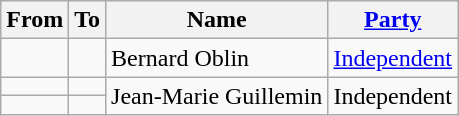<table class="wikitable">
<tr>
<th>From</th>
<th>To</th>
<th>Name</th>
<th><a href='#'>Party</a></th>
</tr>
<tr>
<td></td>
<td></td>
<td align="left">Bernard Oblin</td>
<td align="left"><a href='#'>Independent</a></td>
</tr>
<tr>
<td></td>
<td></td>
<td rowspan="2" align="left">Jean-Marie Guillemin</td>
<td rowspan="2" align="left">Independent</td>
</tr>
<tr>
<td></td>
<td></td>
</tr>
</table>
